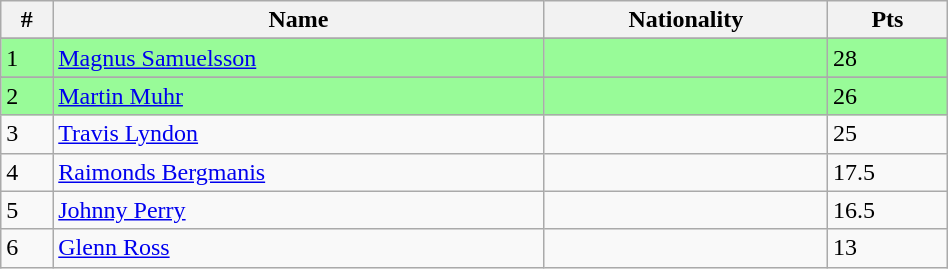<table class="wikitable" style="display: inline-table; width: 50%;">
<tr>
<th>#</th>
<th>Name</th>
<th>Nationality</th>
<th>Pts</th>
</tr>
<tr>
</tr>
<tr style="background:palegreen;">
<td>1</td>
<td><a href='#'>Magnus Samuelsson</a></td>
<td></td>
<td>28</td>
</tr>
<tr>
</tr>
<tr style="background:palegreen;">
<td>2</td>
<td><a href='#'>Martin Muhr</a></td>
<td></td>
<td>26</td>
</tr>
<tr>
<td>3</td>
<td><a href='#'>Travis Lyndon</a></td>
<td></td>
<td>25</td>
</tr>
<tr>
<td>4</td>
<td><a href='#'>Raimonds Bergmanis</a></td>
<td></td>
<td>17.5</td>
</tr>
<tr>
<td>5</td>
<td><a href='#'>Johnny Perry</a></td>
<td></td>
<td>16.5</td>
</tr>
<tr>
<td>6</td>
<td><a href='#'>Glenn Ross</a></td>
<td></td>
<td>13</td>
</tr>
</table>
